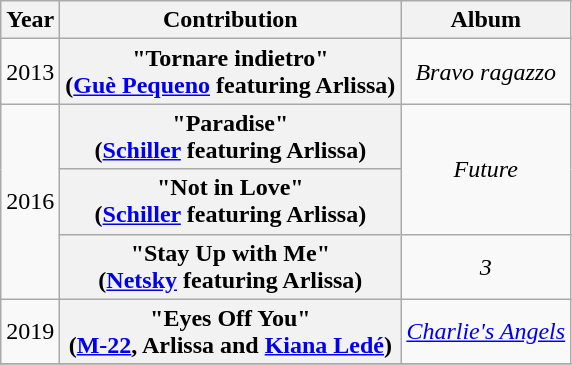<table class="wikitable plainrowheaders" style="text-align:center;" border="1">
<tr>
<th scope="col">Year</th>
<th scope="col">Contribution</th>
<th scope="col">Album</th>
</tr>
<tr>
<td rowspan="1">2013</td>
<th scope="row">"Tornare indietro"<br><span>(<a href='#'>Guè Pequeno</a> featuring Arlissa)</span></th>
<td><em>Bravo ragazzo</em></td>
</tr>
<tr>
<td rowspan="3">2016</td>
<th scope="row">"Paradise"<br><span>(<a href='#'>Schiller</a> featuring Arlissa)</span></th>
<td rowspan="2"><em>Future</em></td>
</tr>
<tr>
<th scope="row">"Not in Love"<br><span>(<a href='#'>Schiller</a> featuring Arlissa)</span></th>
</tr>
<tr>
<th scope="row">"Stay Up with Me"<br><span>(<a href='#'>Netsky</a> featuring Arlissa)</span></th>
<td><em>3</em></td>
</tr>
<tr>
<td rowspan="1">2019</td>
<th scope="row">"Eyes Off You"<br><span>(<a href='#'>M-22</a>, Arlissa and <a href='#'>Kiana Ledé</a>)</span></th>
<td><em><a href='#'>Charlie's Angels</a></em></td>
</tr>
<tr>
</tr>
</table>
